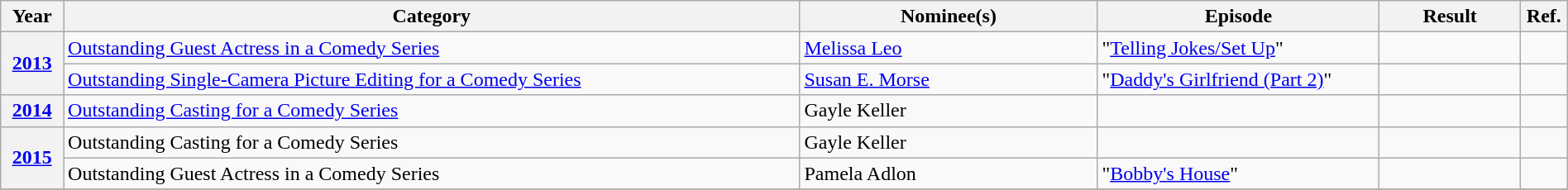<table class="wikitable plainrowheaders" width=100%>
<tr>
<th scope="col" width="4%">Year</th>
<th scope="col" width="47%">Category</th>
<th scope="col" width="19%">Nominee(s)</th>
<th scope="col" width="18%">Episode</th>
<th scope="col" width="9%">Result</th>
<th scope="col" width="3%">Ref.</th>
</tr>
<tr>
<th scope=row rowspan=2><a href='#'>2013</a></th>
<td><a href='#'>Outstanding Guest Actress in a Comedy Series</a></td>
<td><a href='#'>Melissa Leo</a></td>
<td>"<a href='#'>Telling Jokes/Set Up</a>"</td>
<td></td>
<td></td>
</tr>
<tr>
<td><a href='#'>Outstanding Single-Camera Picture Editing for a Comedy Series</a></td>
<td><a href='#'>Susan E. Morse</a></td>
<td>"<a href='#'>Daddy's Girlfriend (Part 2)</a>"</td>
<td></td>
<td></td>
</tr>
<tr>
<th scope=row><a href='#'>2014</a></th>
<td><a href='#'>Outstanding Casting for a Comedy Series</a></td>
<td>Gayle Keller</td>
<td></td>
<td></td>
<td></td>
</tr>
<tr>
<th scope=row rowspan=2><a href='#'>2015</a></th>
<td>Outstanding Casting for a Comedy Series</td>
<td>Gayle Keller</td>
<td></td>
<td></td>
<td></td>
</tr>
<tr>
<td>Outstanding Guest Actress in a Comedy Series</td>
<td>Pamela Adlon</td>
<td>"<a href='#'>Bobby's House</a>"</td>
<td></td>
<td></td>
</tr>
<tr>
</tr>
</table>
